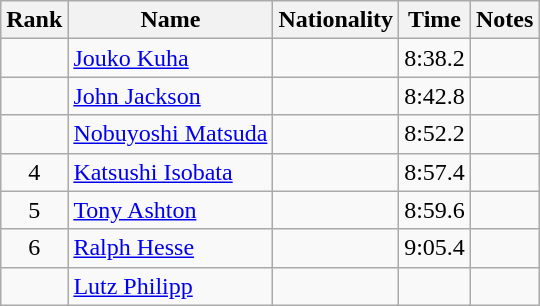<table class="wikitable sortable" style="text-align:center">
<tr>
<th>Rank</th>
<th>Name</th>
<th>Nationality</th>
<th>Time</th>
<th>Notes</th>
</tr>
<tr>
<td></td>
<td align=left><a href='#'>Jouko Kuha</a></td>
<td align=left></td>
<td>8:38.2</td>
<td></td>
</tr>
<tr>
<td></td>
<td align=left><a href='#'>John Jackson</a></td>
<td align=left></td>
<td>8:42.8</td>
<td></td>
</tr>
<tr>
<td></td>
<td align=left><a href='#'>Nobuyoshi Matsuda</a></td>
<td align=left></td>
<td>8:52.2</td>
<td></td>
</tr>
<tr>
<td>4</td>
<td align=left><a href='#'>Katsushi Isobata</a></td>
<td align=left></td>
<td>8:57.4</td>
<td></td>
</tr>
<tr>
<td>5</td>
<td align=left><a href='#'>Tony Ashton</a></td>
<td align=left></td>
<td>8:59.6</td>
<td></td>
</tr>
<tr>
<td>6</td>
<td align=left><a href='#'>Ralph Hesse</a></td>
<td align=left></td>
<td>9:05.4</td>
<td></td>
</tr>
<tr>
<td></td>
<td align=left><a href='#'>Lutz Philipp</a></td>
<td align=left></td>
<td></td>
<td></td>
</tr>
</table>
